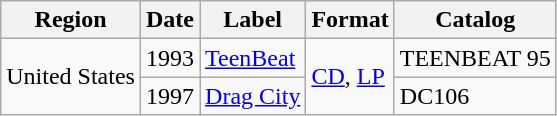<table class="wikitable">
<tr>
<th>Region</th>
<th>Date</th>
<th>Label</th>
<th>Format</th>
<th>Catalog</th>
</tr>
<tr>
<td rowspan="2">United States</td>
<td>1993</td>
<td><a href='#'>TeenBeat</a></td>
<td rowspan="2"><a href='#'>CD</a>, <a href='#'>LP</a></td>
<td>TEENBEAT 95</td>
</tr>
<tr>
<td>1997</td>
<td><a href='#'>Drag City</a></td>
<td>DC106</td>
</tr>
</table>
